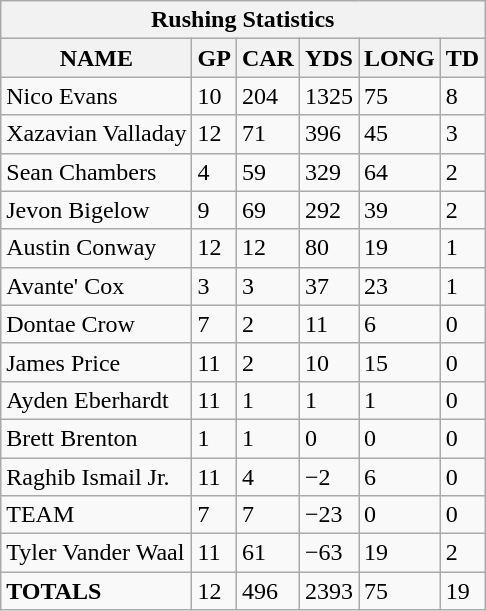<table class="wikitable sortable collapsible collapsed">
<tr>
<th colspan="7">Rushing Statistics</th>
</tr>
<tr>
<th>NAME</th>
<th>GP</th>
<th>CAR</th>
<th>YDS</th>
<th>LONG</th>
<th>TD</th>
</tr>
<tr>
<td>Nico Evans</td>
<td>10</td>
<td>204</td>
<td>1325</td>
<td>75</td>
<td>8</td>
</tr>
<tr>
<td>Xazavian Valladay</td>
<td>12</td>
<td>71</td>
<td>396</td>
<td>45</td>
<td>3</td>
</tr>
<tr>
<td>Sean Chambers</td>
<td>4</td>
<td>59</td>
<td>329</td>
<td>64</td>
<td>2</td>
</tr>
<tr>
<td>Jevon Bigelow</td>
<td>9</td>
<td>69</td>
<td>292</td>
<td>39</td>
<td>2</td>
</tr>
<tr>
<td>Austin Conway</td>
<td>12</td>
<td>12</td>
<td>80</td>
<td>19</td>
<td>1</td>
</tr>
<tr>
<td>Avante' Cox</td>
<td>3</td>
<td>3</td>
<td>37</td>
<td>23</td>
<td>1</td>
</tr>
<tr>
<td>Dontae Crow</td>
<td>7</td>
<td>2</td>
<td>11</td>
<td>6</td>
<td>0</td>
</tr>
<tr>
<td>James Price</td>
<td>11</td>
<td>2</td>
<td>10</td>
<td>15</td>
<td>0</td>
</tr>
<tr>
<td>Ayden Eberhardt</td>
<td>11</td>
<td>1</td>
<td>1</td>
<td>1</td>
<td>0</td>
</tr>
<tr>
<td>Brett Brenton</td>
<td>1</td>
<td>1</td>
<td>0</td>
<td>0</td>
<td>0</td>
</tr>
<tr>
<td>Raghib Ismail Jr.</td>
<td>11</td>
<td>4</td>
<td>−2</td>
<td>6</td>
<td>0</td>
</tr>
<tr>
<td>TEAM</td>
<td>7</td>
<td>7</td>
<td>−23</td>
<td>0</td>
<td>0</td>
</tr>
<tr>
<td>Tyler Vander Waal</td>
<td>11</td>
<td>61</td>
<td>−63</td>
<td>19</td>
<td>2</td>
</tr>
<tr>
<td><strong>TOTALS</strong></td>
<td>12</td>
<td>496</td>
<td>2393</td>
<td>75</td>
<td>19</td>
</tr>
</table>
